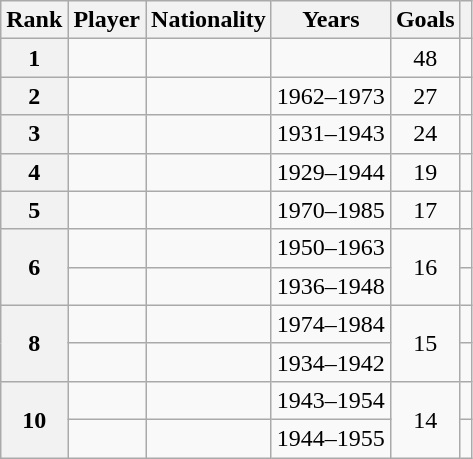<table class="wikitable sortable plainrowheaders">
<tr>
<th scope="col">Rank</th>
<th scope="col">Player</th>
<th scope="col">Nationality</th>
<th scope="col" data-sort-type="number">Years</th>
<th scope="col" data-sort-type="number">Goals</th>
<th scope="col" class="unsortable"></th>
</tr>
<tr>
<th align="center">1</th>
<td scope="row"></td>
<td></td>
<td></td>
<td align="center">48</td>
<td></td>
</tr>
<tr>
<th align="center">2</th>
<td scope="row"></td>
<td></td>
<td>1962–1973</td>
<td align="center">27</td>
<td></td>
</tr>
<tr>
<th align="center">3</th>
<td scope="row"></td>
<td></td>
<td>1931–1943</td>
<td align="center">24</td>
<td></td>
</tr>
<tr>
<th align="center">4</th>
<td scope="row"></td>
<td></td>
<td>1929–1944</td>
<td align="center">19</td>
<td></td>
</tr>
<tr>
<th align="center">5</th>
<td scope="row"></td>
<td></td>
<td>1970–1985</td>
<td align="center">17</td>
<td></td>
</tr>
<tr>
<th align="center" rowspan="2">6</th>
<td scope="row"></td>
<td></td>
<td>1950–1963</td>
<td rowspan="2" align="center">16</td>
<td></td>
</tr>
<tr>
<td scope="row"></td>
<td></td>
<td>1936–1948</td>
<td></td>
</tr>
<tr>
<th align="center" rowspan="2">8</th>
<td scope="row"></td>
<td></td>
<td>1974–1984</td>
<td rowspan="2" align="center">15</td>
<td></td>
</tr>
<tr>
<td scope="row"></td>
<td></td>
<td>1934–1942</td>
<td></td>
</tr>
<tr>
<th align="center" rowspan="2">10</th>
<td scope="row"></td>
<td></td>
<td>1943–1954</td>
<td rowspan="2" align="center">14</td>
<td></td>
</tr>
<tr>
<td scope="row"></td>
<td></td>
<td>1944–1955</td>
<td></td>
</tr>
</table>
